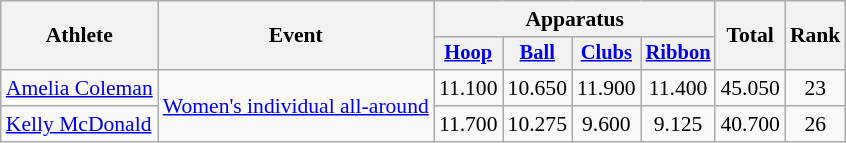<table class="wikitable"  style="text-align:center; font-size:90%">
<tr>
<th rowspan="2">Athlete</th>
<th rowspan="2">Event</th>
<th colspan="4">Apparatus</th>
<th rowspan="2">Total</th>
<th rowspan="2">Rank</th>
</tr>
<tr style="font-size:95%">
<th><a href='#'>Hoop</a></th>
<th><a href='#'>Ball</a></th>
<th><a href='#'>Clubs</a></th>
<th><a href='#'>Ribbon</a></th>
</tr>
<tr>
<td align=left><a href='#'>Amelia Coleman</a></td>
<td align=left rowspan=2><a href='#'>Women's individual all-around</a></td>
<td>11.100</td>
<td>10.650</td>
<td>11.900</td>
<td>11.400</td>
<td>45.050</td>
<td>23</td>
</tr>
<tr>
<td align=left><a href='#'>Kelly McDonald</a></td>
<td>11.700</td>
<td>10.275</td>
<td>9.600</td>
<td>9.125</td>
<td>40.700</td>
<td>26</td>
</tr>
</table>
